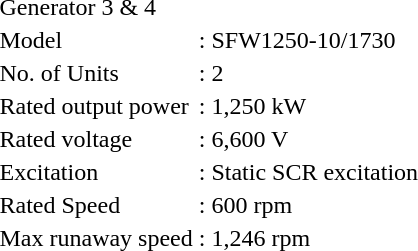<table>
<tr>
<td>Generator 3 & 4</td>
</tr>
<tr>
<td>Model</td>
<td>: SFW1250-10/1730</td>
</tr>
<tr>
<td>No. of Units</td>
<td>: 2</td>
</tr>
<tr>
<td>Rated output power</td>
<td>: 1,250 kW</td>
</tr>
<tr>
<td>Rated voltage</td>
<td>: 6,600 V</td>
</tr>
<tr>
<td>Excitation</td>
<td>: Static SCR excitation</td>
</tr>
<tr>
<td>Rated Speed</td>
<td>: 600 rpm</td>
</tr>
<tr>
<td>Max runaway speed</td>
<td>: 1,246 rpm</td>
</tr>
<tr>
</tr>
</table>
